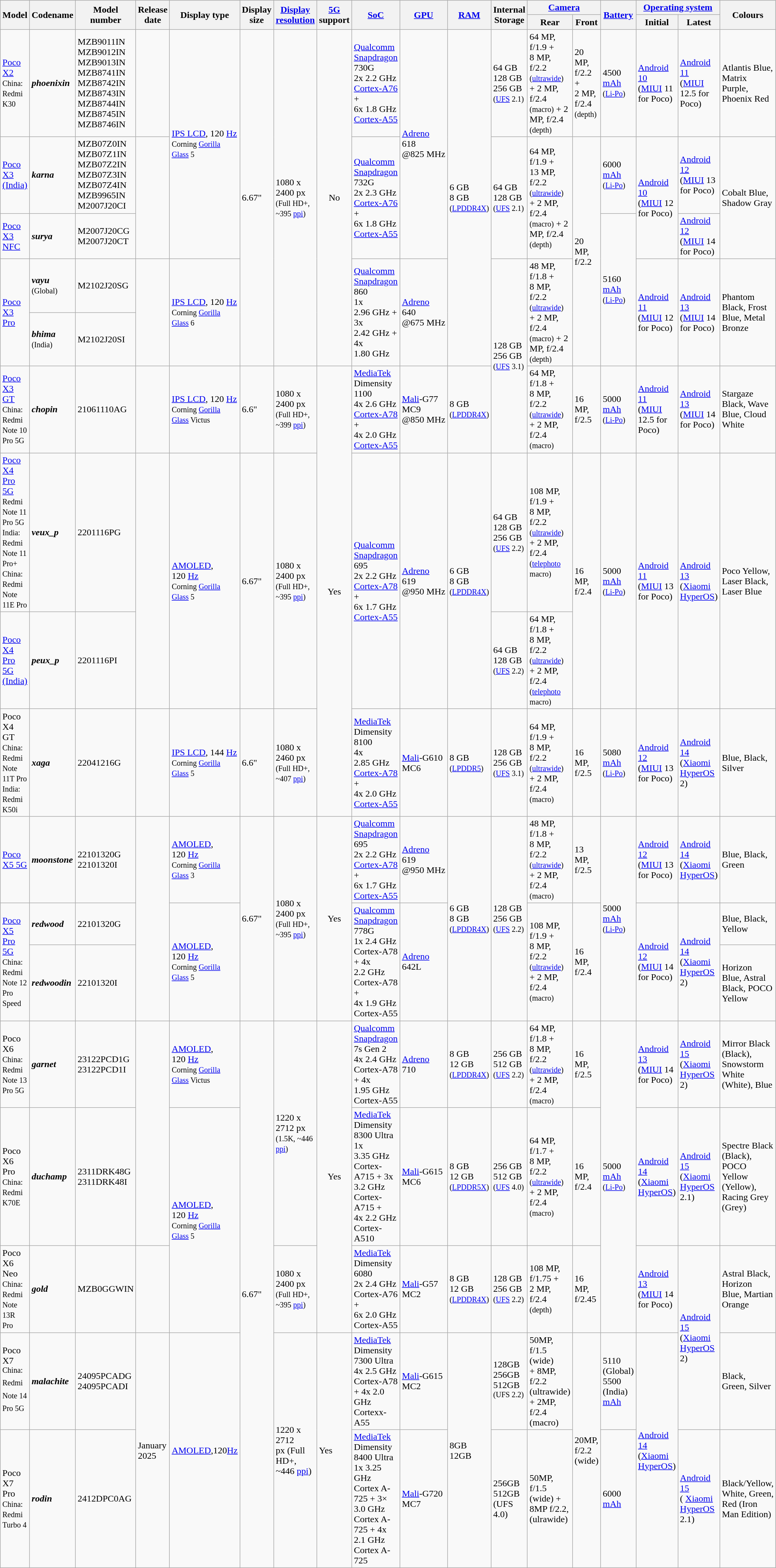<table class="wikitable sortable">
<tr>
<th rowspan="2">Model</th>
<th rowspan="2">Codename</th>
<th rowspan="2">Model number</th>
<th rowspan="2">Release date </th>
<th rowspan="2">Display type</th>
<th rowspan="2">Display size</th>
<th rowspan="2"><a href='#'>Display resolution</a></th>
<th rowspan="2"><a href='#'>5G</a> support</th>
<th rowspan="2"><a href='#'>SoC</a></th>
<th rowspan="2"><a href='#'>GPU</a></th>
<th rowspan="2"><a href='#'>RAM</a></th>
<th rowspan="2">Internal Storage</th>
<th colspan="2"><a href='#'>Camera</a></th>
<th rowspan="2"><a href='#'>Battery</a></th>
<th colspan="2"><a href='#'>Operating system</a></th>
<th rowspan="2">Colours</th>
</tr>
<tr>
<th>Rear</th>
<th>Front</th>
<th>Initial</th>
<th>Latest</th>
</tr>
<tr>
<td><a href='#'>Poco X2</a><br><small>China: Redmi K30</small></td>
<td><strong><em>phoenixin</em></strong></td>
<td>MZB9011IN<br>MZB9012IN<br>MZB9013IN<br>MZB8741IN<br>MZB8742IN<br>MZB8743IN<br>MZB8744IN<br>MZB8745IN<br>MZB8746IN</td>
<td></td>
<td rowspan="3"><a href='#'>IPS LCD</a>, 120 <a href='#'>Hz</a><br><small>Corning <a href='#'>Gorilla Glass</a> 5</small></td>
<td rowspan="5">6.67"</td>
<td rowspan="5">1080 x 2400 px<br><small>(Full HD+, ~395 <a href='#'>ppi</a>)</small></td>
<td rowspan="5" style="text-align:center;">No</td>
<td><a href='#'>Qualcomm Snapdragon</a> 730G<br>2x 2.2 GHz <a href='#'>Cortex-A76</a> +<br>6x 1.8 GHz <a href='#'>Cortex-A55</a></td>
<td rowspan="3"><a href='#'>Adreno</a> 618<br>@825 MHz</td>
<td rowspan="5">6 GB<br>8 GB<br><small>(<a href='#'>LPDDR4X</a>)</small></td>
<td>64 GB<br>128 GB<br>256 GB<br><small>(<a href='#'>UFS</a> 2.1)</small></td>
<td>64 MP, f/1.9 +<br>8 MP, f/2.2 <small>(<a href='#'>ultrawide</a>)</small> +
2 MP, f/2.4 <small>(macro)</small> +
2 MP, f/2.4 <small>(depth)</small></td>
<td>20 MP, f/2.2 +<br>2 MP, f/2.4 <small>(depth)</small></td>
<td>4500 <a href='#'>mAh</a><br><small>(<a href='#'>Li-Po</a>)</small></td>
<td><a href='#'>Android 10</a><br>(<a href='#'>MIUI</a> 11 for Poco)</td>
<td><a href='#'>Android 11</a><br>(<a href='#'>MIUI</a> 12.5 for Poco)</td>
<td>Atlantis Blue, Matrix Purple, Phoenix Red</td>
</tr>
<tr>
<td><a href='#'>Poco X3 (India)</a></td>
<td><strong><em>karna</em></strong></td>
<td>MZB07Z0IN<br>MZB07Z1IN<br>MZB07Z2IN<br>MZB07Z3IN<br>MZB07Z4IN<br>MZB9965IN<br>M2007J20CI</td>
<td rowspan="2"></td>
<td rowspan="2"><a href='#'>Qualcomm Snapdragon</a> 732G<br>2x 2.3 GHz <a href='#'>Cortex-A76</a> +<br>6x 1.8 GHz <a href='#'>Cortex-A55</a></td>
<td rowspan="2">64 GB<br>128 GB<br><small>(<a href='#'>UFS</a> 2.1)</small></td>
<td rowspan="2">64 MP, f/1.9 +<br>13 MP, f/2.2 <small>(<a href='#'>ultrawide</a>)</small> +
2 MP, f/2.4 <small>(macro)</small> +
2 MP, f/2.4 <small>(depth)</small></td>
<td rowspan="4">20 MP, f/2.2</td>
<td>6000 <a href='#'>mAh</a><br><small>(<a href='#'>Li-Po</a>)</small></td>
<td rowspan="2"><a href='#'>Android 10</a><br>(<a href='#'>MIUI</a> 12 for Poco)</td>
<td><a href='#'>Android 12</a><br>(<a href='#'>MIUI</a> 13 for Poco)</td>
<td rowspan="2">Cobalt Blue, Shadow Gray</td>
</tr>
<tr>
<td><a href='#'>Poco X3 NFC</a></td>
<td><strong><em>surya</em></strong></td>
<td>M2007J20CG<br>M2007J20CT</td>
<td rowspan="3">5160 <a href='#'>mAh</a><br><small>(<a href='#'>Li-Po</a>)</small></td>
<td><a href='#'>Android 12</a><br>(<a href='#'>MIUI</a> 14 for Poco)</td>
</tr>
<tr>
<td rowspan="2"><a href='#'>Poco X3 Pro</a></td>
<td><strong><em>vayu</em></strong> <small>(Global)</small></td>
<td>M2102J20SG</td>
<td rowspan="2"></td>
<td rowspan="2"><a href='#'>IPS LCD</a>, 120 <a href='#'>Hz</a><br><small>Corning <a href='#'>Gorilla Glass</a> 6</small></td>
<td rowspan="2"><a href='#'>Qualcomm Snapdragon</a> 860<br>1x 2.96 GHz +<br>3x 2.42 GHz +<br>4x 1.80 GHz</td>
<td rowspan="2"><a href='#'>Adreno</a> 640<br>@675 MHz</td>
<td rowspan="3">128 GB<br>256 GB<br><small>(<a href='#'>UFS</a> 3.1)</small></td>
<td rowspan="2">48 MP, f/1.8 +<br>8 MP, f/2.2 <small>(<a href='#'>ultrawide</a>)</small> +
2 MP, f/2.4 <small>(macro)</small> +
2 MP, f/2.4 <small>(depth)</small></td>
<td rowspan="2"><a href='#'>Android 11</a><br>(<a href='#'>MIUI</a> 12 for Poco)</td>
<td rowspan="2"><a href='#'>Android 13</a><br>(<a href='#'>MIUI</a> 14 for Poco)</td>
<td rowspan="2">Phantom Black, Frost Blue, Metal Bronze</td>
</tr>
<tr>
<td><strong><em>bhima</em></strong> <small>(India)</small></td>
<td>M2102J20SI</td>
</tr>
<tr>
<td><a href='#'>Poco X3 GT</a><br><small>China: Redmi Note 10 Pro 5G</small></td>
<td><strong><em>chopin</em></strong></td>
<td>21061110AG</td>
<td></td>
<td><a href='#'>IPS LCD</a>, 120 <a href='#'>Hz</a><br><small>Corning <a href='#'>Gorilla Glass</a> Victus</small></td>
<td>6.6"</td>
<td>1080 x 2400 px<br><small>(Full HD+, ~399 <a href='#'>ppi</a>)</small></td>
<td rowspan="4" style="text-align:center;">Yes</td>
<td><a href='#'>MediaTek</a> Dimensity 1100<br>4x 2.6 GHz <a href='#'>Cortex-A78</a> +<br>4x 2.0 GHz <a href='#'>Cortex-A55</a></td>
<td><a href='#'>Mali</a>-G77 MC9<br>@850 MHz</td>
<td>8 GB<br><small>(<a href='#'>LPDDR4X</a>)</small></td>
<td>64 MP, f/1.8 +<br>8 MP, f/2.2 <small>(<a href='#'>ultrawide</a>)</small> +
2 MP, f/2.4 <small>(macro)</small></td>
<td>16 MP, f/2.5</td>
<td>5000 <a href='#'>mAh</a><br><small>(<a href='#'>Li-Po</a>)</small></td>
<td><a href='#'>Android 11</a><br>(<a href='#'>MIUI</a> 12.5 for Poco)</td>
<td><a href='#'>Android 13</a><br>(<a href='#'>MIUI</a> 14 for Poco)</td>
<td>Stargaze Black, Wave Blue, Cloud White</td>
</tr>
<tr>
<td><a href='#'>Poco X4 Pro 5G</a><br><small>Redmi Note 11 Pro 5G</small><br><small>India: Redmi Note 11 Pro+</small><br><small>China: Redmi Note 11E Pro</small></td>
<td><strong><em>veux_p</em></strong></td>
<td>2201116PG</td>
<td rowspan="2"></td>
<td rowspan="2"><a href='#'>AMOLED</a>, 120 <a href='#'>Hz</a><br><small>Corning <a href='#'>Gorilla Glass</a> 5</small></td>
<td rowspan="2">6.67"</td>
<td rowspan="2">1080 x 2400 px<br><small>(Full HD+, ~395 <a href='#'>ppi</a>)</small></td>
<td rowspan="2"><a href='#'>Qualcomm Snapdragon</a> 695<br>2x 2.2 GHz <a href='#'>Cortex-A78</a> +<br>6x 1.7 GHz <a href='#'>Cortex-A55</a></td>
<td rowspan="2"><a href='#'>Adreno</a> 619<br>@950 MHz</td>
<td rowspan="2">6 GB<br>8 GB<br><small>(<a href='#'>LPDDR4X</a>)</small></td>
<td>64 GB<br>128 GB<br>256 GB<br><small>(<a href='#'>UFS</a> 2.2)</small></td>
<td>108 MP, f/1.9 +<br>8 MP, f/2.2 <small>(<a href='#'>ultrawide</a>)</small> +
2 MP, f/2.4 <small>(<a href='#'>telephoto</a> macro)</small></td>
<td rowspan="2">16 MP, f/2.4</td>
<td rowspan="2">5000 <a href='#'>mAh</a><br><small>(<a href='#'>Li-Po</a>)</small></td>
<td rowspan="2"><a href='#'>Android 11</a><br>(<a href='#'>MIUI</a> 13 for Poco)</td>
<td rowspan="2"><a href='#'>Android 13</a><br>(<a href='#'>Xiaomi HyperOS</a>)</td>
<td rowspan="2">Poco Yellow, Laser Black, Laser Blue</td>
</tr>
<tr>
<td><a href='#'>Poco X4 Pro 5G (India)</a></td>
<td><strong><em>peux_p</em></strong></td>
<td>2201116PI</td>
<td>64 GB<br>128 GB<br><small>(<a href='#'>UFS</a> 2.2)</small></td>
<td>64 MP, f/1.8 +<br>8 MP, f/2.2 <small>(<a href='#'>ultrawide</a>)</small> +
2 MP, f/2.4 <small>(<a href='#'>telephoto</a> macro)</small></td>
</tr>
<tr>
<td>Poco X4 GT<br><small>China: Redmi Note 11T Pro</small><br><small>India: Redmi K50i</small></td>
<td><strong><em>xaga</em></strong></td>
<td>22041216G</td>
<td></td>
<td><a href='#'>IPS LCD</a>, 144 <a href='#'>Hz</a><br><small>Corning <a href='#'>Gorilla Glass</a> 5</small></td>
<td>6.6"</td>
<td>1080 x 2460 px<br><small>(Full HD+, ~407 <a href='#'>ppi</a>)</small></td>
<td><a href='#'>MediaTek</a> Dimensity 8100<br>4x 2.85 GHz <a href='#'>Cortex-A78</a> +<br>4x 2.0 GHz <a href='#'>Cortex-A55</a></td>
<td><a href='#'>Mali</a>-G610 MC6</td>
<td>8 GB<br><small>(<a href='#'>LPDDR5</a>)</small></td>
<td>128 GB<br>256 GB<br><small>(<a href='#'>UFS</a> 3.1)</small></td>
<td>64 MP, f/1.9 +<br>8 MP, f/2.2 <small>(<a href='#'>ultrawide</a>)</small> +
2 MP, f/2.4 <small>(macro)</small></td>
<td>16 MP, f/2.5</td>
<td>5080 <a href='#'>mAh</a><br><small>(<a href='#'>Li-Po</a>)</small></td>
<td><a href='#'>Android 12</a><br>(<a href='#'>MIUI</a> 13 for Poco)</td>
<td><a href='#'>Android 14</a><br>(<a href='#'>Xiaomi HyperOS</a> 2)</td>
<td>Blue, Black, Silver</td>
</tr>
<tr>
<td><a href='#'>Poco X5 5G</a></td>
<td><strong><em>moonstone</em></strong></td>
<td>22101320G<br>22101320I</td>
<td rowspan="3"></td>
<td><a href='#'>AMOLED</a>, 120 <a href='#'>Hz</a><br><small>Corning <a href='#'>Gorilla Glass</a> 3</small></td>
<td rowspan="3">6.67"</td>
<td rowspan="3">1080 x 2400 px<br><small>(Full HD+, ~395 <a href='#'>ppi</a>)</small></td>
<td rowspan="3" style="text-align:center;">Yes</td>
<td><a href='#'>Qualcomm Snapdragon</a> 695<br>2x 2.2 GHz <a href='#'>Cortex-A78</a> +<br>6x 1.7 GHz <a href='#'>Cortex-A55</a></td>
<td><a href='#'>Adreno</a> 619<br>@950 MHz</td>
<td rowspan="3">6 GB<br>8 GB<br><small>(<a href='#'>LPDDR4X</a>)</small></td>
<td rowspan="3">128 GB<br>256 GB<br><small>(<a href='#'>UFS</a> 2.2)</small></td>
<td>48 MP, f/1.8 +<br>8 MP, f/2.2 <small>(<a href='#'>ultrawide</a>)</small> +
2 MP, f/2.4 <small>(macro)</small></td>
<td>13 MP, f/2.5</td>
<td rowspan="3">5000 <a href='#'>mAh</a><br><small>(<a href='#'>Li-Po</a>)</small></td>
<td><a href='#'>Android 12</a><br>(<a href='#'>MIUI</a> 13 for Poco)</td>
<td><a href='#'>Android 14</a><br>(<a href='#'>Xiaomi HyperOS</a>)</td>
<td>Blue, Black, Green</td>
</tr>
<tr>
<td rowspan="2"><a href='#'>Poco X5 Pro 5G</a><br><small>China: Redmi Note 12 Pro Speed</small></td>
<td><strong><em>redwood</em></strong></td>
<td>22101320G</td>
<td rowspan="2"><a href='#'>AMOLED</a>, 120 <a href='#'>Hz</a><br><small>Corning <a href='#'>Gorilla Glass</a> 5</small></td>
<td rowspan="2"><a href='#'>Qualcomm Snapdragon</a> 778G<br>1x 2.4 GHz Cortex-A78 + 4x 2.2 GHz Cortex-A78 +<br>4x 1.9 GHz Cortex-A55</td>
<td rowspan="2"><a href='#'>Adreno</a> 642L</td>
<td rowspan="2">108 MP, f/1.9 +<br>8 MP, f/2.2 <small>(<a href='#'>ultrawide</a>)</small> +
2 MP, f/2.4 <small>(macro)</small></td>
<td rowspan="2">16 MP, f/2.4</td>
<td rowspan="2"><a href='#'>Android 12</a><br>(<a href='#'>MIUI</a> 14 for Poco)</td>
<td rowspan="2"><a href='#'>Android 14</a><br>(<a href='#'>Xiaomi HyperOS</a> 2)</td>
<td>Blue, Black, Yellow</td>
</tr>
<tr>
<td><strong><em>redwoodin</em></strong></td>
<td>22101320I</td>
<td>Horizon Blue, Astral Black, POCO Yellow</td>
</tr>
<tr>
<td>Poco X6<br><small>China: Redmi Note 13 Pro 5G</small></td>
<td><strong><em>garnet</em></strong></td>
<td>23122PCD1G<br>23122PCD1I</td>
<td rowspan="2"></td>
<td><a href='#'>AMOLED</a>, 120 <a href='#'>Hz</a><br><small>Corning <a href='#'>Gorilla Glass</a> Victus</small></td>
<td rowspan="5">6.67"</td>
<td rowspan="2">1220 x 2712 px<br><small>(1.5K, ~446 <a href='#'>ppi</a>)</small></td>
<td rowspan="3" style="text-align:center;">Yes</td>
<td><a href='#'>Qualcomm Snapdragon</a> 7s Gen 2<br>4x 2.4 GHz Cortex-A78 + 4x 1.95 GHz Cortex-A55</td>
<td><a href='#'>Adreno</a> 710</td>
<td>8 GB<br>12 GB<br><small>(<a href='#'>LPDDR4X</a>)</small></td>
<td>256 GB<br>512 GB<br><small>(<a href='#'>UFS</a> 2.2)</small></td>
<td>64 MP, f/1.8 +<br>8 MP, f/2.2 <small>(<a href='#'>ultrawide</a>)</small> +
2 MP, f/2.4 <small>(macro)</small></td>
<td>16 MP, f/2.5</td>
<td rowspan="3">5000 <a href='#'>mAh</a><br><small>(<a href='#'>Li-Po</a>)</small></td>
<td><a href='#'>Android 13</a><br>(<a href='#'>MIUI</a> 14 for Poco)</td>
<td><a href='#'>Android 15</a><br>(<a href='#'>Xiaomi HyperOS</a> 2)</td>
<td>Mirror Black (Black), Snowstorm White (White), Blue</td>
</tr>
<tr>
<td>Poco X6 Pro<br><small>China: Redmi K70E</small></td>
<td><strong><em>duchamp</em></strong></td>
<td>2311DRK48G<br>2311DRK48I</td>
<td rowspan="2"><a href='#'>AMOLED</a>, 120 <a href='#'>Hz</a><br><small>Corning <a href='#'>Gorilla Glass</a> 5</small></td>
<td><a href='#'>MediaTek</a> Dimensity 8300 Ultra<br>1x 3.35 GHz Cortex-A715 + 3x 3.2 GHz Cortex-A715 +<br>4x 2.2 GHz Cortex-A510</td>
<td><a href='#'>Mali</a>-G615 MC6</td>
<td>8 GB<br>12 GB<br><small>(<a href='#'>LPDDR5X</a>)</small></td>
<td>256 GB<br>512 GB<br><small>(<a href='#'>UFS</a> 4.0)</small></td>
<td>64 MP, f/1.7 +<br>8 MP, f/2.2 <small>(<a href='#'>ultrawide</a>)</small> +
2 MP, f/2.4 <small>(macro)</small></td>
<td>16 MP, f/2.4</td>
<td><a href='#'>Android 14</a><br>(<a href='#'>Xiaomi HyperOS</a>)</td>
<td><a href='#'>Android 15</a><br>(<a href='#'>Xiaomi HyperOS</a> 2.1)</td>
<td>Spectre Black (Black), POCO Yellow (Yellow), Racing Grey (Grey)</td>
</tr>
<tr>
<td>Poco X6 Neo<br><small>China: Redmi Note 13R Pro</small></td>
<td><strong><em>gold</em></strong></td>
<td>MZB0GGWIN</td>
<td></td>
<td>1080 x 2400 px<br><small>(Full HD+, ~395 <a href='#'>ppi</a>)</small></td>
<td><a href='#'>MediaTek</a> Dimensity 6080<br>2x 2.4 GHz Cortex-A76 +<br>6x 2.0 GHz Cortex-A55</td>
<td><a href='#'>Mali</a>-G57 MC2</td>
<td>8 GB<br>12 GB<br><small>(<a href='#'>LPDDR4X</a>)</small></td>
<td>128 GB<br>256 GB<br><small>(<a href='#'>UFS</a> 2.2)</small></td>
<td>108 MP, f/1.75 +<br>2 MP, f/2.4 <small>(depth)</small></td>
<td>16 MP, f/2.45</td>
<td><a href='#'>Android 13</a><br>(<a href='#'>MIUI</a> 14 for Poco)</td>
<td rowspan="2"><a href='#'>Android 15</a><br>(<a href='#'>Xiaomi HyperOS</a> 2)</td>
<td>Astral Black, Horizon Blue, Martian Orange</td>
</tr>
<tr>
<td>Poco X7<br><sup>China:</sup>
<sup>Redmi</sup>
<sup>Note 14</sup>
<sup>Pro 5G</sup></td>
<td><strong><em>malachite</em></strong></td>
<td>24095PCADG<br>24095PCADI</td>
<td rowspan="2">January 2025</td>
<td rowspan="2"><a href='#'>AMOLED</a>,120<a href='#'>Hz</a></td>
<td rowspan="2">1220 x 2712<br>px
(Full HD+,
~446 <a href='#'>ppi</a>)</td>
<td rowspan="2">Yes</td>
<td><a href='#'>MediaTek</a><br>Dimensity
7300
Ultra
4x 2.5 GHz
Cortex-A78
+
4x 2.0 GHz
Cortexx-A55</td>
<td><a href='#'>Mali</a>-G615<br>MC2</td>
<td rowspan="2">8GB<br>12GB</td>
<td>128GB<br>256GB
512GB
<sup>(UFS 2.2)</sup></td>
<td>50MP, f/1.5 (wide)<br>+
8MP, f/2.2 (ultrawide)
+
2MP, f/2.4 (macro)</td>
<td rowspan="2">20MP,<br>f/2.2
(wide)</td>
<td>5110<br>(Global)
5500
(India)
<a href='#'>mAh</a></td>
<td rowspan="2"><a href='#'>Android 14</a><br>(<a href='#'>Xiaomi HyperOS</a>)</td>
<td>Black,<br>Green,
Silver</td>
</tr>
<tr>
<td>Poco X7 Pro<br><small>China: Redmi Turbo 4</small></td>
<td><strong><em>rodin</em></strong></td>
<td>2412DPC0AG</td>
<td><a href='#'>MediaTek</a><br>Dimensity
8400
Ultra
1x 3.25 GHz
Cortex A-725
+
3× 3.0 GHz
Cortex A-725
+
4x 2.1 GHz
Cortex A-725</td>
<td><a href='#'>Mali</a>-G720<br>MC7</td>
<td>256GB<br>512GB
(UFS 4.0)</td>
<td>50MP,<br>f/1.5
(wide)
+
8MP
f/2.2,
(ulrawide)</td>
<td>6000 <a href='#'>mAh</a></td>
<td><a href='#'>Android 15</a><br>(
<a href='#'>Xiaomi HyperOS</a>
2.1)</td>
<td>Black/Yellow,<br>White,
Green,
Red (Iron Man Edition)</td>
</tr>
</table>
